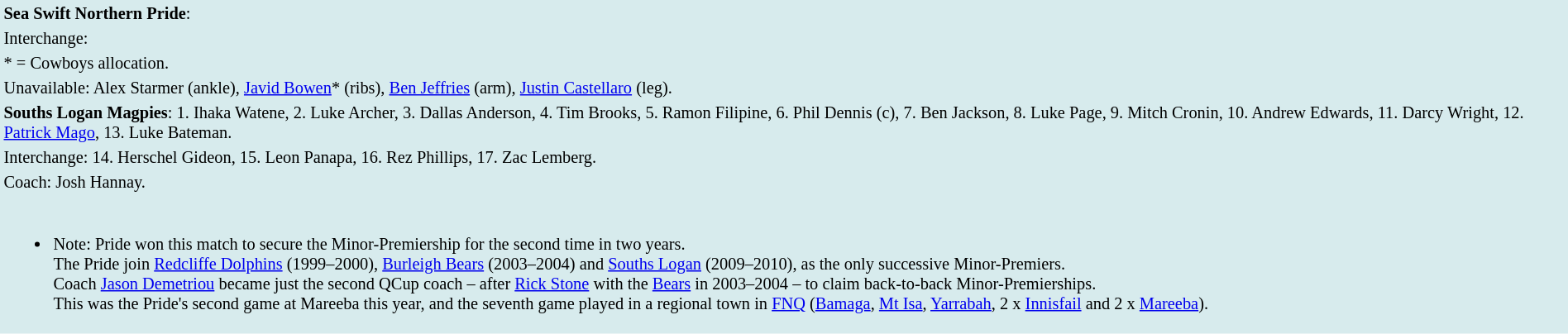<table style="background:#d7ebed; font-size:85%; width:100%;">
<tr>
<td><strong>Sea Swift Northern Pride</strong>:             </td>
</tr>
<tr>
<td>Interchange:    </td>
</tr>
<tr>
<td>* = Cowboys allocation.</td>
</tr>
<tr>
<td>Unavailable: Alex Starmer (ankle), <a href='#'>Javid Bowen</a>* (ribs), <a href='#'>Ben Jeffries</a> (arm), <a href='#'>Justin Castellaro</a> (leg).</td>
</tr>
<tr>
<td><strong>Souths Logan Magpies</strong>: 1. Ihaka Watene, 2. Luke Archer, 3. Dallas Anderson, 4. Tim Brooks, 5. Ramon Filipine, 6. Phil Dennis (c), 7. Ben Jackson, 8. Luke Page, 9. Mitch Cronin, 10. Andrew Edwards, 11. Darcy Wright, 12. <a href='#'>Patrick Mago</a>, 13. Luke Bateman.</td>
</tr>
<tr>
<td>Interchange: 14. Herschel Gideon, 15. Leon Panapa, 16. Rez Phillips, 17. Zac Lemberg.</td>
</tr>
<tr>
<td>Coach: Josh Hannay.</td>
</tr>
<tr>
<td><br><ul><li>Note: Pride won this match to secure the Minor-Premiership for the second time in two years.<br>The Pride join <a href='#'>Redcliffe Dolphins</a> (1999–2000), <a href='#'>Burleigh Bears</a> (2003–2004) and <a href='#'>Souths Logan</a> (2009–2010), as the only successive Minor-Premiers.<br>Coach <a href='#'>Jason Demetriou</a> became just the second QCup coach – after <a href='#'>Rick Stone</a> with the <a href='#'>Bears</a> in 2003–2004 – to claim back-to-back Minor-Premierships.<br>This was the Pride's second game at Mareeba this year, and the seventh game played in a regional town in <a href='#'>FNQ</a> (<a href='#'>Bamaga</a>, <a href='#'>Mt Isa</a>, <a href='#'>Yarrabah</a>, 2 x <a href='#'>Innisfail</a> and 2 x <a href='#'>Mareeba</a>).</li></ul></td>
</tr>
</table>
